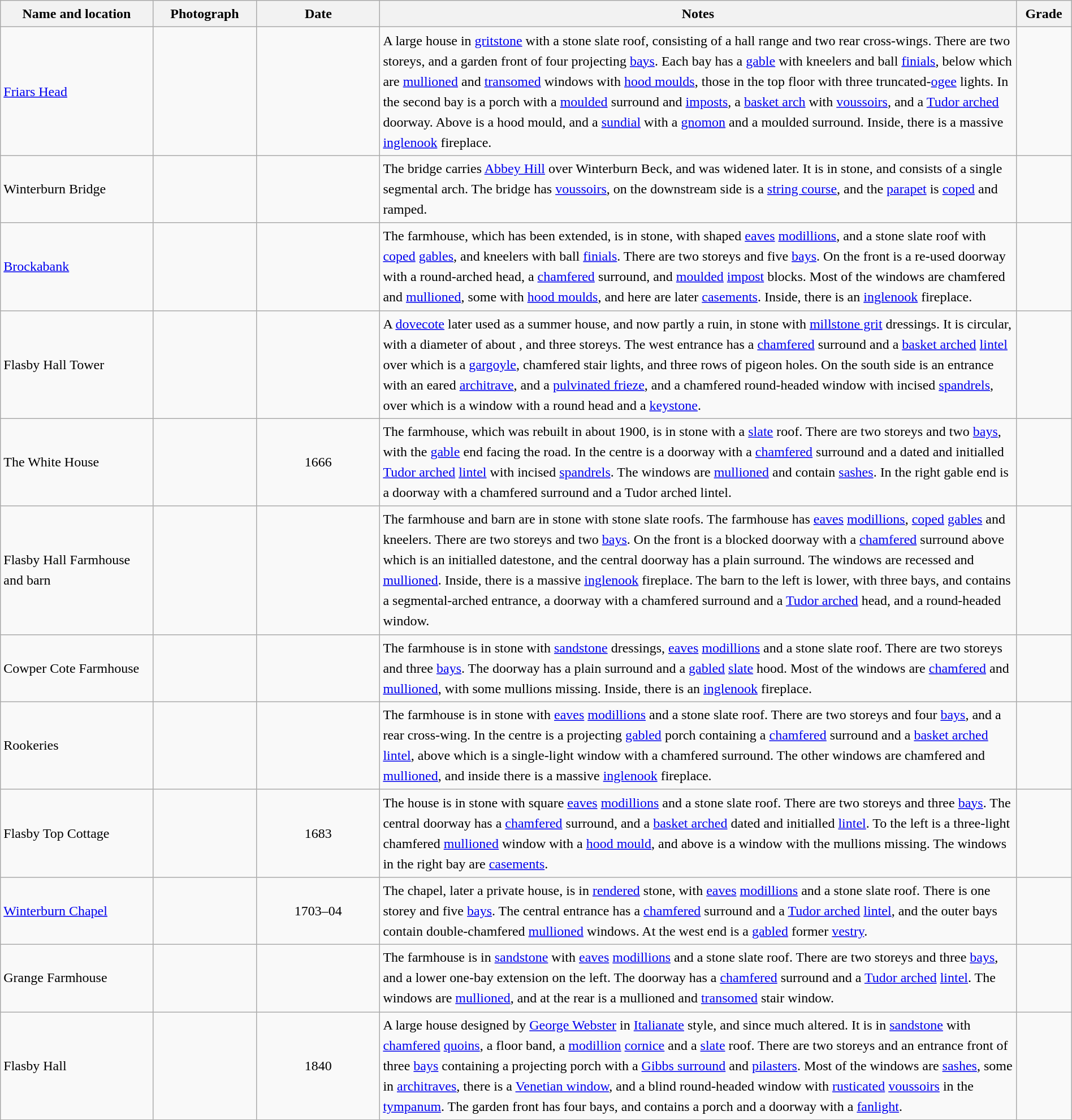<table class="wikitable sortable plainrowheaders" style="width:100%; border:0px; text-align:left; line-height:150%">
<tr>
<th scope="col"  style="width:150px">Name and location</th>
<th scope="col"  style="width:100px" class="unsortable">Photograph</th>
<th scope="col"  style="width:120px">Date</th>
<th scope="col"  style="width:650px" class="unsortable">Notes</th>
<th scope="col"  style="width:50px">Grade</th>
</tr>
<tr>
<td><a href='#'>Friars Head</a><br><small></small></td>
<td></td>
<td align="center"></td>
<td>A large house in <a href='#'>gritstone</a> with a stone slate roof, consisting of a hall range and two rear cross-wings.  There are two storeys, and a garden front of four projecting <a href='#'>bays</a>.  Each bay has a <a href='#'>gable</a> with kneelers and ball <a href='#'>finials</a>, below which are <a href='#'>mullioned</a> and <a href='#'>transomed</a> windows with <a href='#'>hood moulds</a>, those in the top floor with three truncated-<a href='#'>ogee</a> lights.  In the second bay is a porch with a <a href='#'>moulded</a> surround and <a href='#'>imposts</a>, a <a href='#'>basket arch</a> with <a href='#'>voussoirs</a>, and a <a href='#'>Tudor arched</a> doorway.  Above is a hood mould, and a <a href='#'>sundial</a> with a <a href='#'>gnomon</a> and a moulded surround.  Inside, there is a massive <a href='#'>inglenook</a> fireplace.</td>
<td align="center" ></td>
</tr>
<tr>
<td>Winterburn Bridge<br><small></small></td>
<td></td>
<td align="center"></td>
<td>The bridge carries <a href='#'>Abbey Hill</a> over Winterburn Beck, and was widened later.  It is in stone, and consists of a single segmental arch.  The bridge has <a href='#'>voussoirs</a>, on the downstream side is a <a href='#'>string course</a>, and the <a href='#'>parapet</a> is <a href='#'>coped</a> and ramped.</td>
<td align="center" ></td>
</tr>
<tr>
<td><a href='#'>Brockabank</a><br><small></small></td>
<td></td>
<td align="center"></td>
<td>The farmhouse, which has been extended, is in stone, with shaped <a href='#'>eaves</a> <a href='#'>modillions</a>, and a stone slate roof with <a href='#'>coped</a> <a href='#'>gables</a>, and kneelers with ball <a href='#'>finials</a>.  There are two storeys and five <a href='#'>bays</a>.  On the front is a re-used doorway with a round-arched head, a <a href='#'>chamfered</a> surround, and <a href='#'>moulded</a> <a href='#'>impost</a> blocks.  Most of the windows are chamfered and <a href='#'>mullioned</a>, some with <a href='#'>hood moulds</a>, and here are later <a href='#'>casements</a>.  Inside, there is an <a href='#'>inglenook</a> fireplace.</td>
<td align="center" ></td>
</tr>
<tr>
<td>Flasby Hall Tower<br><small></small></td>
<td></td>
<td align="center"></td>
<td>A <a href='#'>dovecote</a> later used as a summer house, and now partly a ruin, in stone with <a href='#'>millstone grit</a> dressings.  It is circular, with a diameter of about , and three storeys.  The west entrance has a <a href='#'>chamfered</a> surround and a <a href='#'>basket arched</a> <a href='#'>lintel</a> over which is a <a href='#'>gargoyle</a>, chamfered stair lights, and three rows of pigeon holes.  On the south side is an entrance with an eared <a href='#'>architrave</a>, and a <a href='#'>pulvinated frieze</a>, and a chamfered round-headed window with incised <a href='#'>spandrels</a>, over which is a window with a round head and a <a href='#'>keystone</a>.</td>
<td align="center" ></td>
</tr>
<tr>
<td>The White House<br><small></small></td>
<td></td>
<td align="center">1666</td>
<td>The farmhouse, which was rebuilt in about 1900, is in stone with a <a href='#'>slate</a> roof.  There are two storeys and two <a href='#'>bays</a>, with the <a href='#'>gable</a> end facing the road.  In the centre is a doorway with a <a href='#'>chamfered</a> surround and a dated and initialled <a href='#'>Tudor arched</a> <a href='#'>lintel</a> with incised <a href='#'>spandrels</a>.  The windows are <a href='#'>mullioned</a> and contain <a href='#'>sashes</a>.  In the right gable end is a doorway with a chamfered surround and a Tudor arched lintel.</td>
<td align="center" ></td>
</tr>
<tr>
<td>Flasby Hall Farmhouse and barn<br><small></small></td>
<td></td>
<td align="center"></td>
<td>The farmhouse and barn are in stone with stone slate roofs.  The farmhouse has <a href='#'>eaves</a> <a href='#'>modillions</a>, <a href='#'>coped</a> <a href='#'>gables</a> and kneelers.  There are two storeys and two <a href='#'>bays</a>.  On the front is a blocked doorway with a <a href='#'>chamfered</a> surround above which is an initialled datestone, and the central doorway has a plain surround.  The windows are recessed and <a href='#'>mullioned</a>.  Inside, there is a massive <a href='#'>inglenook</a> fireplace.  The barn to the left is lower, with three bays, and contains a segmental-arched entrance, a doorway with a chamfered surround and a <a href='#'>Tudor arched</a> head, and a round-headed window.</td>
<td align="center" ></td>
</tr>
<tr>
<td>Cowper Cote Farmhouse<br><small></small></td>
<td></td>
<td align="center"></td>
<td>The farmhouse is in stone with <a href='#'>sandstone</a> dressings, <a href='#'>eaves</a> <a href='#'>modillions</a> and a stone slate roof.  There are two storeys and three <a href='#'>bays</a>.  The doorway has a plain surround and a <a href='#'>gabled</a> <a href='#'>slate</a> hood.  Most of the windows are <a href='#'>chamfered</a> and <a href='#'>mullioned</a>, with some mullions missing.  Inside, there is an <a href='#'>inglenook</a> fireplace.</td>
<td align="center" ></td>
</tr>
<tr>
<td>Rookeries<br><small></small></td>
<td></td>
<td align="center"></td>
<td>The farmhouse is in stone with <a href='#'>eaves</a> <a href='#'>modillions</a> and a stone slate roof.  There are two storeys and four <a href='#'>bays</a>, and a rear cross-wing.  In the centre is a projecting <a href='#'>gabled</a> porch containing a <a href='#'>chamfered</a> surround and a <a href='#'>basket arched</a> <a href='#'>lintel</a>, above which is a single-light window with a chamfered surround.  The other windows are chamfered and <a href='#'>mullioned</a>, and inside there is a massive <a href='#'>inglenook</a> fireplace.</td>
<td align="center" ></td>
</tr>
<tr>
<td>Flasby Top Cottage<br><small></small></td>
<td></td>
<td align="center">1683</td>
<td>The house is in stone with square <a href='#'>eaves</a> <a href='#'>modillions</a> and a stone slate roof.  There are two storeys and three <a href='#'>bays</a>.  The central doorway has a <a href='#'>chamfered</a> surround, and a <a href='#'>basket arched</a> dated and initialled <a href='#'>lintel</a>.  To the left is a three-light chamfered <a href='#'>mullioned</a> window with a <a href='#'>hood mould</a>, and above is a window with the mullions missing.  The windows in the right bay are <a href='#'>casements</a>.</td>
<td align="center" ></td>
</tr>
<tr>
<td><a href='#'>Winterburn Chapel</a><br><small></small></td>
<td></td>
<td align="center">1703–04</td>
<td>The chapel, later a private house, is in <a href='#'>rendered</a> stone, with <a href='#'>eaves</a> <a href='#'>modillions</a> and a stone slate roof.  There is one storey and five <a href='#'>bays</a>.  The central entrance has a <a href='#'>chamfered</a> surround and a <a href='#'>Tudor arched</a> <a href='#'>lintel</a>, and the outer bays contain double-chamfered <a href='#'>mullioned</a> windows.  At the west end is a <a href='#'>gabled</a> former <a href='#'>vestry</a>.</td>
<td align="center" ></td>
</tr>
<tr>
<td>Grange Farmhouse<br><small></small></td>
<td></td>
<td align="center"></td>
<td>The farmhouse is in <a href='#'>sandstone</a> with <a href='#'>eaves</a> <a href='#'>modillions</a> and a stone slate roof.  There are two storeys and three <a href='#'>bays</a>, and a lower one-bay extension on the left.  The doorway has a <a href='#'>chamfered</a> surround and a <a href='#'>Tudor arched</a> <a href='#'>lintel</a>.  The windows are <a href='#'>mullioned</a>, and at the rear is a mullioned and <a href='#'>transomed</a> stair window.</td>
<td align="center" ></td>
</tr>
<tr>
<td>Flasby Hall<br><small></small></td>
<td></td>
<td align="center">1840</td>
<td>A large house designed by <a href='#'>George Webster</a> in <a href='#'>Italianate</a> style, and since much altered.  It is in <a href='#'>sandstone</a> with <a href='#'>chamfered</a> <a href='#'>quoins</a>, a floor band, a <a href='#'>modillion</a> <a href='#'>cornice</a> and a <a href='#'>slate</a> roof.  There are two storeys and an entrance front of three <a href='#'>bays</a> containing a projecting porch with a <a href='#'>Gibbs surround</a> and <a href='#'>pilasters</a>.  Most of the windows are <a href='#'>sashes</a>, some in <a href='#'>architraves</a>, there is a <a href='#'>Venetian window</a>, and a blind round-headed window with <a href='#'>rusticated</a> <a href='#'>voussoirs</a> in the <a href='#'>tympanum</a>.  The garden front has four bays, and contains a porch and a doorway with a <a href='#'>fanlight</a>.</td>
<td align="center" ></td>
</tr>
<tr>
</tr>
</table>
